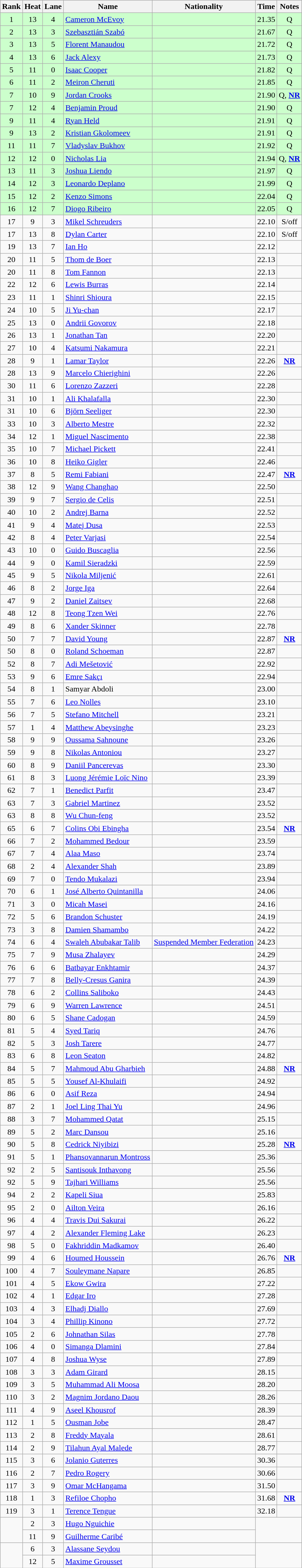<table class="wikitable sortable" style="text-align:center">
<tr>
<th>Rank</th>
<th>Heat</th>
<th>Lane</th>
<th>Name</th>
<th>Nationality</th>
<th>Time</th>
<th>Notes</th>
</tr>
<tr bgcolor=ccffcc>
<td>1</td>
<td>13</td>
<td>4</td>
<td align=left><a href='#'>Cameron McEvoy</a></td>
<td align=left></td>
<td>21.35</td>
<td>Q</td>
</tr>
<tr bgcolor=ccffcc>
<td>2</td>
<td>13</td>
<td>3</td>
<td align=left><a href='#'>Szebasztián Szabó</a></td>
<td align=left></td>
<td>21.67</td>
<td>Q</td>
</tr>
<tr bgcolor=ccffcc>
<td>3</td>
<td>13</td>
<td>5</td>
<td align=left><a href='#'>Florent Manaudou</a></td>
<td align=left></td>
<td>21.72</td>
<td>Q</td>
</tr>
<tr bgcolor=ccffcc>
<td>4</td>
<td>13</td>
<td>6</td>
<td align=left><a href='#'>Jack Alexy</a></td>
<td align=left></td>
<td>21.73</td>
<td>Q</td>
</tr>
<tr bgcolor=ccffcc>
<td>5</td>
<td>11</td>
<td>0</td>
<td align=left><a href='#'>Isaac Cooper</a></td>
<td align=left></td>
<td>21.82</td>
<td>Q</td>
</tr>
<tr bgcolor=ccffcc>
<td>6</td>
<td>11</td>
<td>2</td>
<td align=left><a href='#'>Meiron Cheruti</a></td>
<td align=left></td>
<td>21.85</td>
<td>Q</td>
</tr>
<tr bgcolor=ccffcc>
<td>7</td>
<td>10</td>
<td>9</td>
<td align=left><a href='#'>Jordan Crooks</a></td>
<td align=left></td>
<td>21.90</td>
<td>Q, <strong><a href='#'>NR</a></strong></td>
</tr>
<tr bgcolor=ccffcc>
<td>7</td>
<td>12</td>
<td>4</td>
<td align=left><a href='#'>Benjamin Proud</a></td>
<td align=left></td>
<td>21.90</td>
<td>Q</td>
</tr>
<tr bgcolor=ccffcc>
<td>9</td>
<td>11</td>
<td>4</td>
<td align=left><a href='#'>Ryan Held</a></td>
<td align=left></td>
<td>21.91</td>
<td>Q</td>
</tr>
<tr bgcolor=ccffcc>
<td>9</td>
<td>13</td>
<td>2</td>
<td align=left><a href='#'>Kristian Gkolomeev</a></td>
<td align=left></td>
<td>21.91</td>
<td>Q</td>
</tr>
<tr bgcolor=ccffcc>
<td>11</td>
<td>11</td>
<td>7</td>
<td align=left><a href='#'>Vladyslav Bukhov</a></td>
<td align=left></td>
<td>21.92</td>
<td>Q</td>
</tr>
<tr bgcolor=ccffcc>
<td>12</td>
<td>12</td>
<td>0</td>
<td align=left><a href='#'>Nicholas Lia</a></td>
<td align=left></td>
<td>21.94</td>
<td>Q, <strong><a href='#'>NR</a></strong></td>
</tr>
<tr bgcolor=ccffcc>
<td>13</td>
<td>11</td>
<td>3</td>
<td align=left><a href='#'>Joshua Liendo</a></td>
<td align=left></td>
<td>21.97</td>
<td>Q</td>
</tr>
<tr bgcolor=ccffcc>
<td>14</td>
<td>12</td>
<td>3</td>
<td align=left><a href='#'>Leonardo Deplano</a></td>
<td align=left></td>
<td>21.99</td>
<td>Q</td>
</tr>
<tr bgcolor=ccffcc>
<td>15</td>
<td>12</td>
<td>2</td>
<td align=left><a href='#'>Kenzo Simons</a></td>
<td align=left></td>
<td>22.04</td>
<td>Q</td>
</tr>
<tr bgcolor=ccffcc>
<td>16</td>
<td>12</td>
<td>7</td>
<td align=left><a href='#'>Diogo Ribeiro</a></td>
<td align=left></td>
<td>22.05</td>
<td>Q</td>
</tr>
<tr>
<td>17</td>
<td>9</td>
<td>3</td>
<td align=left><a href='#'>Mikel Schreuders</a></td>
<td align=left></td>
<td>22.10</td>
<td>S/off</td>
</tr>
<tr>
<td>17</td>
<td>13</td>
<td>8</td>
<td align=left><a href='#'>Dylan Carter</a></td>
<td align=left></td>
<td>22.10</td>
<td>S/off</td>
</tr>
<tr>
<td>19</td>
<td>13</td>
<td>7</td>
<td align=left><a href='#'>Ian Ho</a></td>
<td align=left></td>
<td>22.12</td>
<td></td>
</tr>
<tr>
<td>20</td>
<td>11</td>
<td>5</td>
<td align=left><a href='#'>Thom de Boer</a></td>
<td align=left></td>
<td>22.13</td>
<td></td>
</tr>
<tr>
<td>20</td>
<td>11</td>
<td>8</td>
<td align=left><a href='#'>Tom Fannon</a></td>
<td align=left></td>
<td>22.13</td>
<td></td>
</tr>
<tr>
<td>22</td>
<td>12</td>
<td>6</td>
<td align=left><a href='#'>Lewis Burras</a></td>
<td align=left></td>
<td>22.14</td>
<td></td>
</tr>
<tr>
<td>23</td>
<td>11</td>
<td>1</td>
<td align=left><a href='#'>Shinri Shioura</a></td>
<td align=left></td>
<td>22.15</td>
<td></td>
</tr>
<tr>
<td>24</td>
<td>10</td>
<td>5</td>
<td align=left><a href='#'>Ji Yu-chan</a></td>
<td align=left></td>
<td>22.17</td>
<td></td>
</tr>
<tr>
<td>25</td>
<td>13</td>
<td>0</td>
<td align=left><a href='#'>Andrii Govorov</a></td>
<td align=left></td>
<td>22.18</td>
<td></td>
</tr>
<tr>
<td>26</td>
<td>13</td>
<td>1</td>
<td align=left><a href='#'>Jonathan Tan</a></td>
<td align=left></td>
<td>22.20</td>
<td></td>
</tr>
<tr>
<td>27</td>
<td>10</td>
<td>4</td>
<td align=left><a href='#'>Katsumi Nakamura</a></td>
<td align=left></td>
<td>22.21</td>
<td></td>
</tr>
<tr>
<td>28</td>
<td>9</td>
<td>1</td>
<td align=left><a href='#'>Lamar Taylor</a></td>
<td align=left></td>
<td>22.26</td>
<td><strong><a href='#'>NR</a></strong></td>
</tr>
<tr>
<td>28</td>
<td>13</td>
<td>9</td>
<td align=left><a href='#'>Marcelo Chierighini</a></td>
<td align=left></td>
<td>22.26</td>
<td></td>
</tr>
<tr>
<td>30</td>
<td>11</td>
<td>6</td>
<td align=left><a href='#'>Lorenzo Zazzeri</a></td>
<td align=left></td>
<td>22.28</td>
<td></td>
</tr>
<tr>
<td>31</td>
<td>10</td>
<td>1</td>
<td align=left><a href='#'>Ali Khalafalla</a></td>
<td align=left></td>
<td>22.30</td>
<td></td>
</tr>
<tr>
<td>31</td>
<td>10</td>
<td>6</td>
<td align=left><a href='#'>Björn Seeliger</a></td>
<td align=left></td>
<td>22.30</td>
<td></td>
</tr>
<tr>
<td>33</td>
<td>10</td>
<td>3</td>
<td align=left><a href='#'>Alberto Mestre</a></td>
<td align=left></td>
<td>22.32</td>
<td></td>
</tr>
<tr>
<td>34</td>
<td>12</td>
<td>1</td>
<td align=left><a href='#'>Miguel Nascimento</a></td>
<td align=left></td>
<td>22.38</td>
<td></td>
</tr>
<tr>
<td>35</td>
<td>10</td>
<td>7</td>
<td align=left><a href='#'>Michael Pickett</a></td>
<td align=left></td>
<td>22.41</td>
<td></td>
</tr>
<tr>
<td>36</td>
<td>10</td>
<td>8</td>
<td align=left><a href='#'>Heiko Gigler</a></td>
<td align=left></td>
<td>22.46</td>
<td></td>
</tr>
<tr>
<td>37</td>
<td>8</td>
<td>5</td>
<td align=left><a href='#'>Remi Fabiani</a></td>
<td align=left></td>
<td>22.47</td>
<td><strong><a href='#'>NR</a></strong></td>
</tr>
<tr>
<td>38</td>
<td>12</td>
<td>9</td>
<td align=left><a href='#'>Wang Changhao</a></td>
<td align=left></td>
<td>22.50</td>
<td></td>
</tr>
<tr>
<td>39</td>
<td>9</td>
<td>7</td>
<td align=left><a href='#'>Sergio de Celis</a></td>
<td align=left></td>
<td>22.51</td>
<td></td>
</tr>
<tr>
<td>40</td>
<td>10</td>
<td>2</td>
<td align=left><a href='#'>Andrej Barna</a></td>
<td align=left></td>
<td>22.52</td>
<td></td>
</tr>
<tr>
<td>41</td>
<td>9</td>
<td>4</td>
<td align=left><a href='#'>Matej Dusa</a></td>
<td align=left></td>
<td>22.53</td>
<td></td>
</tr>
<tr>
<td>42</td>
<td>8</td>
<td>4</td>
<td align=left><a href='#'>Peter Varjasi</a></td>
<td align=left></td>
<td>22.54</td>
<td></td>
</tr>
<tr>
<td>43</td>
<td>10</td>
<td>0</td>
<td align=left><a href='#'>Guido Buscaglia</a></td>
<td align=left></td>
<td>22.56</td>
<td></td>
</tr>
<tr>
<td>44</td>
<td>9</td>
<td>0</td>
<td align=left><a href='#'>Kamil Sieradzki</a></td>
<td align=left></td>
<td>22.59</td>
<td></td>
</tr>
<tr>
<td>45</td>
<td>9</td>
<td>5</td>
<td align=left><a href='#'>Nikola Miljenić</a></td>
<td align=left></td>
<td>22.61</td>
<td></td>
</tr>
<tr>
<td>46</td>
<td>8</td>
<td>2</td>
<td align=left><a href='#'>Jorge Iga</a></td>
<td align=left></td>
<td>22.64</td>
<td></td>
</tr>
<tr>
<td>47</td>
<td>9</td>
<td>2</td>
<td align=left><a href='#'>Daniel Zaitsev</a></td>
<td align=left></td>
<td>22.68</td>
<td></td>
</tr>
<tr>
<td>48</td>
<td>12</td>
<td>8</td>
<td align=left><a href='#'>Teong Tzen Wei</a></td>
<td align=left></td>
<td>22.76</td>
<td></td>
</tr>
<tr>
<td>49</td>
<td>8</td>
<td>6</td>
<td align=left><a href='#'>Xander Skinner</a></td>
<td align=left></td>
<td>22.78</td>
<td></td>
</tr>
<tr>
<td>50</td>
<td>7</td>
<td>7</td>
<td align=left><a href='#'>David Young</a></td>
<td align=left></td>
<td>22.87</td>
<td><strong><a href='#'>NR</a></strong></td>
</tr>
<tr>
<td>50</td>
<td>8</td>
<td>0</td>
<td align=left><a href='#'>Roland Schoeman</a></td>
<td align=left></td>
<td>22.87</td>
<td></td>
</tr>
<tr>
<td>52</td>
<td>8</td>
<td>7</td>
<td align=left><a href='#'>Adi Mešetović</a></td>
<td align=left></td>
<td>22.92</td>
<td></td>
</tr>
<tr>
<td>53</td>
<td>9</td>
<td>6</td>
<td align=left><a href='#'>Emre Sakçı</a></td>
<td align=left></td>
<td>22.94</td>
<td></td>
</tr>
<tr>
<td>54</td>
<td>8</td>
<td>1</td>
<td align=left>Samyar Abdoli</td>
<td align=left></td>
<td>23.00</td>
<td></td>
</tr>
<tr>
<td>55</td>
<td>7</td>
<td>6</td>
<td align=left><a href='#'>Leo Nolles</a></td>
<td align=left></td>
<td>23.10</td>
<td></td>
</tr>
<tr>
<td>56</td>
<td>7</td>
<td>5</td>
<td align=left><a href='#'>Stefano Mitchell</a></td>
<td align=left></td>
<td>23.21</td>
<td></td>
</tr>
<tr>
<td>57</td>
<td>1</td>
<td>4</td>
<td align=left><a href='#'>Matthew Abeysinghe</a></td>
<td align=left></td>
<td>23.23</td>
<td></td>
</tr>
<tr>
<td>58</td>
<td>9</td>
<td>9</td>
<td align=left><a href='#'>Oussama Sahnoune</a></td>
<td align=left></td>
<td>23.26</td>
<td></td>
</tr>
<tr>
<td>59</td>
<td>9</td>
<td>8</td>
<td align=left><a href='#'>Nikolas Antoniou</a></td>
<td align=left></td>
<td>23.27</td>
<td></td>
</tr>
<tr>
<td>60</td>
<td>8</td>
<td>9</td>
<td align=left><a href='#'>Daniil Pancerevas</a></td>
<td align=left></td>
<td>23.30</td>
<td></td>
</tr>
<tr>
<td>61</td>
<td>8</td>
<td>3</td>
<td align=left><a href='#'>Luong Jérémie Loïc Nino</a></td>
<td align="left"></td>
<td>23.39</td>
<td></td>
</tr>
<tr>
<td>62</td>
<td>7</td>
<td>1</td>
<td align=left><a href='#'>Benedict Parfit</a></td>
<td align=left></td>
<td>23.47</td>
<td></td>
</tr>
<tr>
<td>63</td>
<td>7</td>
<td>3</td>
<td align=left><a href='#'>Gabriel Martinez</a></td>
<td align=left></td>
<td>23.52</td>
<td></td>
</tr>
<tr>
<td>63</td>
<td>8</td>
<td>8</td>
<td align=left><a href='#'>Wu Chun-feng</a></td>
<td align=left></td>
<td>23.52</td>
<td></td>
</tr>
<tr>
<td>65</td>
<td>6</td>
<td>7</td>
<td align=left><a href='#'>Colins Obi Ebingha</a></td>
<td align=left></td>
<td>23.54</td>
<td><strong><a href='#'>NR</a></strong></td>
</tr>
<tr>
<td>66</td>
<td>7</td>
<td>2</td>
<td align=left><a href='#'>Mohammed Bedour</a></td>
<td align=left></td>
<td>23.59</td>
<td></td>
</tr>
<tr>
<td>67</td>
<td>7</td>
<td>4</td>
<td align=left><a href='#'>Alaa Maso</a></td>
<td align=left></td>
<td>23.74</td>
<td></td>
</tr>
<tr>
<td>68</td>
<td>2</td>
<td>4</td>
<td align=left><a href='#'>Alexander Shah</a></td>
<td align=left></td>
<td>23.89</td>
<td></td>
</tr>
<tr>
<td>69</td>
<td>7</td>
<td>0</td>
<td align=left><a href='#'>Tendo Mukalazi</a></td>
<td align=left></td>
<td>23.94</td>
<td></td>
</tr>
<tr>
<td>70</td>
<td>6</td>
<td>1</td>
<td align=left><a href='#'>José Alberto Quintanilla</a></td>
<td align=left></td>
<td>24.06</td>
<td></td>
</tr>
<tr>
<td>71</td>
<td>3</td>
<td>0</td>
<td align=left><a href='#'>Micah Masei</a></td>
<td align=left></td>
<td>24.16</td>
<td></td>
</tr>
<tr>
<td>72</td>
<td>5</td>
<td>6</td>
<td align=left><a href='#'>Brandon Schuster</a></td>
<td align=left></td>
<td>24.19</td>
<td></td>
</tr>
<tr>
<td>73</td>
<td>3</td>
<td>8</td>
<td align=left><a href='#'>Damien Shamambo</a></td>
<td align=left></td>
<td>24.22</td>
<td></td>
</tr>
<tr>
<td>74</td>
<td>6</td>
<td>4</td>
<td align=left><a href='#'>Swaleh Abubakar Talib</a></td>
<td align=left> <a href='#'>Suspended Member Federation</a></td>
<td>24.23</td>
<td></td>
</tr>
<tr>
<td>75</td>
<td>7</td>
<td>9</td>
<td align=left><a href='#'>Musa Zhalayev</a></td>
<td align=left></td>
<td>24.29</td>
<td></td>
</tr>
<tr>
<td>76</td>
<td>6</td>
<td>6</td>
<td align=left><a href='#'>Batbayar Enkhtamir</a></td>
<td align=left></td>
<td>24.37</td>
<td></td>
</tr>
<tr>
<td>77</td>
<td>7</td>
<td>8</td>
<td align=left><a href='#'>Belly-Cresus Ganira</a></td>
<td align=left></td>
<td>24.39</td>
<td></td>
</tr>
<tr>
<td>78</td>
<td>6</td>
<td>2</td>
<td align=left><a href='#'>Collins Saliboko</a></td>
<td align=left></td>
<td>24.43</td>
<td></td>
</tr>
<tr>
<td>79</td>
<td>6</td>
<td>9</td>
<td align=left><a href='#'>Warren Lawrence</a></td>
<td align=left></td>
<td>24.51</td>
<td></td>
</tr>
<tr>
<td>80</td>
<td>6</td>
<td>5</td>
<td align=left><a href='#'>Shane Cadogan</a></td>
<td align=left></td>
<td>24.59</td>
<td></td>
</tr>
<tr>
<td>81</td>
<td>5</td>
<td>4</td>
<td align=left><a href='#'>Syed Tariq</a></td>
<td align=left></td>
<td>24.76</td>
<td></td>
</tr>
<tr>
<td>82</td>
<td>5</td>
<td>3</td>
<td align=left><a href='#'>Josh Tarere</a></td>
<td align=left></td>
<td>24.77</td>
<td></td>
</tr>
<tr>
<td>83</td>
<td>6</td>
<td>8</td>
<td align=left><a href='#'>Leon Seaton</a></td>
<td align=left></td>
<td>24.82</td>
<td></td>
</tr>
<tr>
<td>84</td>
<td>5</td>
<td>7</td>
<td align=left><a href='#'>Mahmoud Abu Gharbieh</a></td>
<td align=left></td>
<td>24.88</td>
<td><strong><a href='#'>NR</a></strong></td>
</tr>
<tr>
<td>85</td>
<td>5</td>
<td>5</td>
<td align=left><a href='#'>Yousef Al-Khulaifi</a></td>
<td align=left></td>
<td>24.92</td>
<td></td>
</tr>
<tr>
<td>86</td>
<td>6</td>
<td>0</td>
<td align=left><a href='#'>Asif Reza</a></td>
<td align=left></td>
<td>24.94</td>
<td></td>
</tr>
<tr>
<td>87</td>
<td>2</td>
<td>1</td>
<td align=left><a href='#'>Joel Ling Thai Yu</a></td>
<td align=left></td>
<td>24.96</td>
<td></td>
</tr>
<tr>
<td>88</td>
<td>3</td>
<td>7</td>
<td align=left><a href='#'>Mohammed Qatat</a></td>
<td align=left></td>
<td>25.15</td>
<td></td>
</tr>
<tr>
<td>89</td>
<td>5</td>
<td>2</td>
<td align=left><a href='#'>Marc Dansou</a></td>
<td align=left></td>
<td>25.16</td>
<td></td>
</tr>
<tr>
<td>90</td>
<td>5</td>
<td>8</td>
<td align=left><a href='#'>Cedrick Niyibizi</a></td>
<td align=left></td>
<td>25.28</td>
<td><strong><a href='#'>NR</a></strong></td>
</tr>
<tr>
<td>91</td>
<td>5</td>
<td>1</td>
<td align=left><a href='#'>Phansovannarun Montross</a></td>
<td align=left></td>
<td>25.36</td>
<td></td>
</tr>
<tr>
<td>92</td>
<td>2</td>
<td>5</td>
<td align=left><a href='#'>Santisouk Inthavong</a></td>
<td align=left></td>
<td>25.56</td>
<td></td>
</tr>
<tr>
<td>92</td>
<td>5</td>
<td>9</td>
<td align=left><a href='#'>Tajhari Williams</a></td>
<td align=left></td>
<td>25.56</td>
<td></td>
</tr>
<tr>
<td>94</td>
<td>2</td>
<td>2</td>
<td align=left><a href='#'>Kapeli Siua</a></td>
<td align=left></td>
<td>25.83</td>
<td></td>
</tr>
<tr>
<td>95</td>
<td>2</td>
<td>0</td>
<td align=left><a href='#'>Ailton Veira</a></td>
<td align=left></td>
<td>26.16</td>
<td></td>
</tr>
<tr>
<td>96</td>
<td>4</td>
<td>4</td>
<td align=left><a href='#'>Travis Dui Sakurai</a></td>
<td align=left></td>
<td>26.22</td>
<td></td>
</tr>
<tr>
<td>97</td>
<td>4</td>
<td>2</td>
<td align=left><a href='#'>Alexander Fleming Lake</a></td>
<td align=left></td>
<td>26.23</td>
<td></td>
</tr>
<tr>
<td>98</td>
<td>5</td>
<td>0</td>
<td align=left><a href='#'>Fakhriddin Madkamov</a></td>
<td align=left></td>
<td>26.40</td>
<td></td>
</tr>
<tr>
<td>99</td>
<td>4</td>
<td>6</td>
<td align=left><a href='#'>Houmed Houssein</a></td>
<td align=left></td>
<td>26.76</td>
<td><strong><a href='#'>NR</a></strong></td>
</tr>
<tr>
<td>100</td>
<td>4</td>
<td>7</td>
<td align=left><a href='#'>Souleymane Napare</a></td>
<td align=left></td>
<td>26.85</td>
<td></td>
</tr>
<tr>
<td>101</td>
<td>4</td>
<td>5</td>
<td align=left><a href='#'>Ekow Gwira</a></td>
<td align=left></td>
<td>27.22</td>
<td></td>
</tr>
<tr>
<td>102</td>
<td>4</td>
<td>1</td>
<td align=left><a href='#'>Edgar Iro</a></td>
<td align=left></td>
<td>27.28</td>
<td></td>
</tr>
<tr>
<td>103</td>
<td>4</td>
<td>3</td>
<td align=left><a href='#'>Elhadj Diallo</a></td>
<td align=left></td>
<td>27.69</td>
<td></td>
</tr>
<tr>
<td>104</td>
<td>3</td>
<td>4</td>
<td align=left><a href='#'>Phillip Kinono</a></td>
<td align=left></td>
<td>27.72</td>
<td></td>
</tr>
<tr>
<td>105</td>
<td>2</td>
<td>6</td>
<td align=left><a href='#'>Johnathan Silas</a></td>
<td align=left></td>
<td>27.78</td>
<td></td>
</tr>
<tr>
<td>106</td>
<td>4</td>
<td>0</td>
<td align=left><a href='#'>Simanga Dlamini</a></td>
<td align=left></td>
<td>27.84</td>
<td></td>
</tr>
<tr>
<td>107</td>
<td>4</td>
<td>8</td>
<td align=left><a href='#'>Joshua Wyse</a></td>
<td align=left></td>
<td>27.89</td>
<td></td>
</tr>
<tr>
<td>108</td>
<td>3</td>
<td>3</td>
<td align=left><a href='#'>Adam Girard</a></td>
<td align=left></td>
<td>28.15</td>
<td></td>
</tr>
<tr>
<td>109</td>
<td>3</td>
<td>5</td>
<td align=left><a href='#'>Muhammad Ali  Moosa</a></td>
<td align=left></td>
<td>28.20</td>
<td></td>
</tr>
<tr>
<td>110</td>
<td>3</td>
<td>2</td>
<td align=left><a href='#'>Magnim Jordano Daou</a></td>
<td align=left></td>
<td>28.26</td>
<td></td>
</tr>
<tr>
<td>111</td>
<td>4</td>
<td>9</td>
<td align=left><a href='#'>Aseel Khousrof</a></td>
<td align=left></td>
<td>28.39</td>
<td></td>
</tr>
<tr>
<td>112</td>
<td>1</td>
<td>5</td>
<td align=left><a href='#'>Ousman Jobe</a></td>
<td align=left></td>
<td>28.47</td>
<td></td>
</tr>
<tr>
<td>113</td>
<td>2</td>
<td>8</td>
<td align=left><a href='#'>Freddy Mayala</a></td>
<td align=left></td>
<td>28.61</td>
<td></td>
</tr>
<tr>
<td>114</td>
<td>2</td>
<td>9</td>
<td align=left><a href='#'>Tilahun Ayal Malede</a></td>
<td align=left></td>
<td>28.77</td>
<td></td>
</tr>
<tr>
<td>115</td>
<td>3</td>
<td>6</td>
<td align=left><a href='#'>Jolanio Guterres</a></td>
<td align=left></td>
<td>30.36</td>
<td></td>
</tr>
<tr>
<td>116</td>
<td>2</td>
<td>7</td>
<td align=left><a href='#'>Pedro Rogery</a></td>
<td align=left></td>
<td>30.66</td>
<td></td>
</tr>
<tr>
<td>117</td>
<td>3</td>
<td>9</td>
<td align=left><a href='#'>Omar McHangama</a></td>
<td align=left></td>
<td>31.50</td>
<td></td>
</tr>
<tr>
<td>118</td>
<td>1</td>
<td>3</td>
<td align=left><a href='#'>Refiloe Chopho</a></td>
<td align=left></td>
<td>31.68</td>
<td><strong><a href='#'>NR</a></strong></td>
</tr>
<tr>
<td>119</td>
<td>3</td>
<td>1</td>
<td align=left><a href='#'>Terence Tengue</a></td>
<td align=left></td>
<td>32.18</td>
<td></td>
</tr>
<tr>
<td rowspan=2></td>
<td>2</td>
<td>3</td>
<td align=left><a href='#'>Hugo Nguichie</a></td>
<td align=left></td>
<td rowspan=2 colspan=2></td>
</tr>
<tr>
<td>11</td>
<td>9</td>
<td align=left><a href='#'>Guilherme Caribé</a></td>
<td align=left></td>
</tr>
<tr>
<td rowspan=2></td>
<td>6</td>
<td>3</td>
<td align=left><a href='#'>Alassane Seydou</a></td>
<td align=left></td>
<td rowspan=2 colspan=2></td>
</tr>
<tr>
<td>12</td>
<td>5</td>
<td align=left><a href='#'>Maxime Grousset</a></td>
<td align=left></td>
</tr>
</table>
